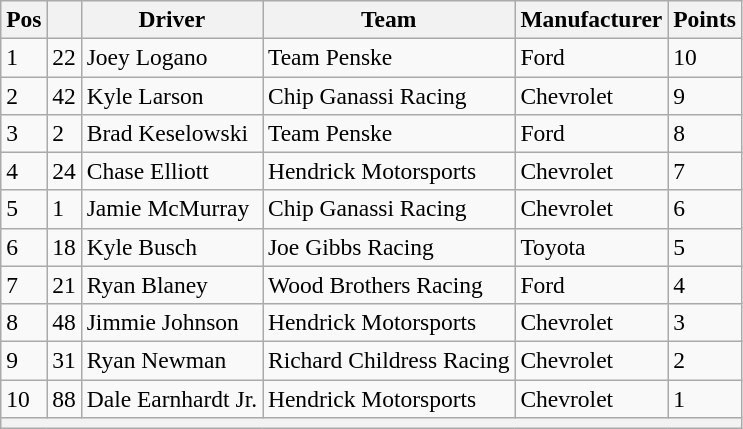<table class="wikitable" style="font-size:98%">
<tr>
<th>Pos</th>
<th></th>
<th>Driver</th>
<th>Team</th>
<th>Manufacturer</th>
<th>Points</th>
</tr>
<tr>
<td>1</td>
<td>22</td>
<td>Joey Logano</td>
<td>Team Penske</td>
<td>Ford</td>
<td>10</td>
</tr>
<tr>
<td>2</td>
<td>42</td>
<td>Kyle Larson</td>
<td>Chip Ganassi Racing</td>
<td>Chevrolet</td>
<td>9</td>
</tr>
<tr>
<td>3</td>
<td>2</td>
<td>Brad Keselowski</td>
<td>Team Penske</td>
<td>Ford</td>
<td>8</td>
</tr>
<tr>
<td>4</td>
<td>24</td>
<td>Chase Elliott</td>
<td>Hendrick Motorsports</td>
<td>Chevrolet</td>
<td>7</td>
</tr>
<tr>
<td>5</td>
<td>1</td>
<td>Jamie McMurray</td>
<td>Chip Ganassi Racing</td>
<td>Chevrolet</td>
<td>6</td>
</tr>
<tr>
<td>6</td>
<td>18</td>
<td>Kyle Busch</td>
<td>Joe Gibbs Racing</td>
<td>Toyota</td>
<td>5</td>
</tr>
<tr>
<td>7</td>
<td>21</td>
<td>Ryan Blaney</td>
<td>Wood Brothers Racing</td>
<td>Ford</td>
<td>4</td>
</tr>
<tr>
<td>8</td>
<td>48</td>
<td>Jimmie Johnson</td>
<td>Hendrick Motorsports</td>
<td>Chevrolet</td>
<td>3</td>
</tr>
<tr>
<td>9</td>
<td>31</td>
<td>Ryan Newman</td>
<td>Richard Childress Racing</td>
<td>Chevrolet</td>
<td>2</td>
</tr>
<tr>
<td>10</td>
<td>88</td>
<td>Dale Earnhardt Jr.</td>
<td>Hendrick Motorsports</td>
<td>Chevrolet</td>
<td>1</td>
</tr>
<tr>
<th colspan="6"></th>
</tr>
</table>
